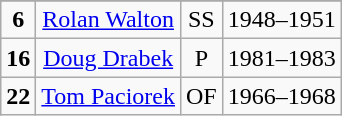<table class="wikitable" style="text-align:center">
<tr>
</tr>
<tr>
<td><strong>6</strong></td>
<td><a href='#'>Rolan Walton</a></td>
<td>SS</td>
<td>1948–1951</td>
</tr>
<tr>
<td><strong>16</strong></td>
<td><a href='#'>Doug Drabek</a></td>
<td>P</td>
<td>1981–1983</td>
</tr>
<tr>
<td><strong>22</strong></td>
<td><a href='#'>Tom Paciorek</a></td>
<td>OF</td>
<td>1966–1968</td>
</tr>
</table>
